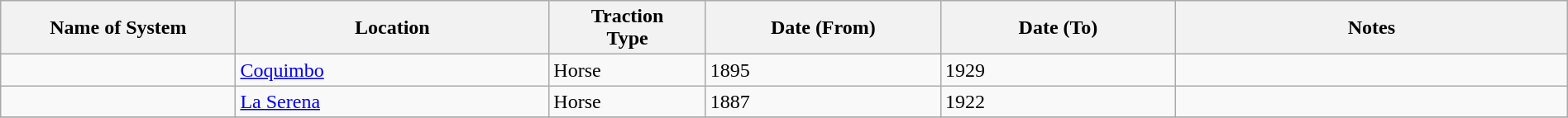<table class="wikitable" width=100%>
<tr>
<th width=15%>Name of System</th>
<th width=20%>Location</th>
<th width=10%>Traction<br>Type</th>
<th width=15%>Date (From)</th>
<th width=15%>Date (To)</th>
<th width=25%>Notes</th>
</tr>
<tr>
<td> </td>
<td><a href='#'>Coquimbo</a></td>
<td>Horse</td>
<td>1895</td>
<td>1929</td>
<td></td>
</tr>
<tr>
<td> </td>
<td><a href='#'>La Serena</a></td>
<td>Horse</td>
<td>1887</td>
<td>1922</td>
<td></td>
</tr>
<tr>
</tr>
</table>
